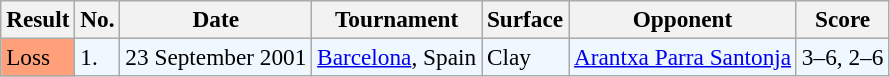<table class="sortable wikitable" style=font-size:97%>
<tr>
<th>Result</th>
<th>No.</th>
<th>Date</th>
<th>Tournament</th>
<th>Surface</th>
<th>Opponent</th>
<th>Score</th>
</tr>
<tr style="background:#f0f8ff;">
<td style="background:#ffa07a;">Loss</td>
<td>1.</td>
<td>23 September 2001</td>
<td><a href='#'>Barcelona</a>, Spain</td>
<td>Clay</td>
<td> <a href='#'>Arantxa Parra Santonja</a></td>
<td>3–6, 2–6</td>
</tr>
</table>
